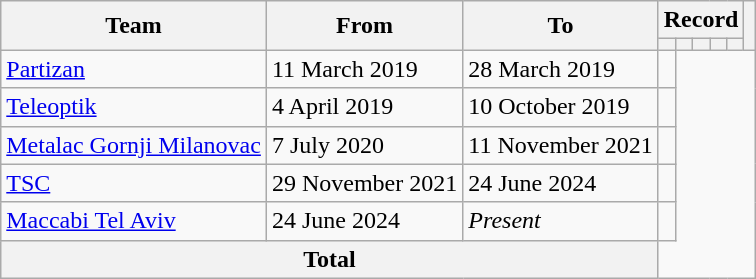<table class="wikitable" style="text-align:center">
<tr>
<th rowspan="2">Team</th>
<th rowspan="2">From</th>
<th rowspan="2">To</th>
<th colspan="5">Record</th>
<th rowspan=2></th>
</tr>
<tr>
<th></th>
<th></th>
<th></th>
<th></th>
<th></th>
</tr>
<tr>
<td align=left><a href='#'>Partizan</a></td>
<td align=left>11 March 2019</td>
<td align=left>28 March 2019<br></td>
<td></td>
</tr>
<tr>
<td align=left><a href='#'>Teleoptik</a></td>
<td align=left>4 April 2019</td>
<td align=left>10 October 2019<br></td>
<td></td>
</tr>
<tr>
<td align=left><a href='#'>Metalac Gornji Milanovac</a></td>
<td align=left>7 July 2020</td>
<td align=left>11 November 2021<br></td>
<td></td>
</tr>
<tr>
<td align=left><a href='#'>TSC</a></td>
<td align=left>29 November 2021</td>
<td align=left>24 June 2024<br></td>
<td></td>
</tr>
<tr>
<td align=left><a href='#'>Maccabi Tel Aviv</a></td>
<td align=left>24 June 2024</td>
<td align=left><em>Present</em><br></td>
<td></td>
</tr>
<tr>
<th colspan="3">Total<br></th>
</tr>
</table>
